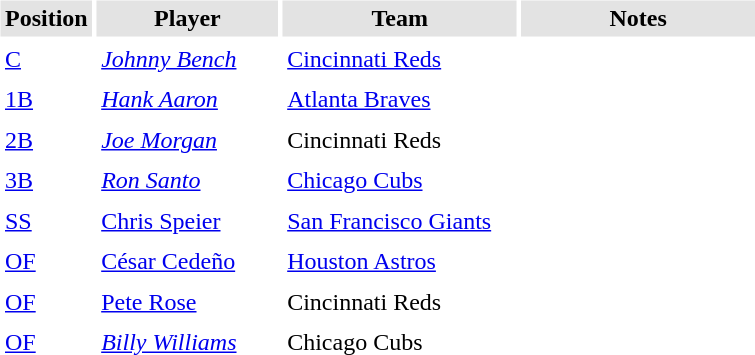<table border="0" cellspacing="3" cellpadding="3">
<tr style="background: #e3e3e3;">
<th width="50">Position</th>
<th width="115">Player</th>
<th width="150">Team</th>
<th width="150">Notes</th>
</tr>
<tr>
<td><a href='#'>C</a></td>
<td><em><a href='#'>Johnny Bench</a></em></td>
<td><a href='#'>Cincinnati Reds</a></td>
<td></td>
</tr>
<tr>
<td><a href='#'>1B</a></td>
<td><em><a href='#'>Hank Aaron</a></em></td>
<td><a href='#'>Atlanta Braves</a></td>
<td></td>
</tr>
<tr>
<td><a href='#'>2B</a></td>
<td><em><a href='#'>Joe Morgan</a></em></td>
<td>Cincinnati Reds</td>
<td></td>
</tr>
<tr>
<td><a href='#'>3B</a></td>
<td><em><a href='#'>Ron Santo</a></em></td>
<td><a href='#'>Chicago Cubs</a></td>
<td></td>
</tr>
<tr>
<td><a href='#'>SS</a></td>
<td><a href='#'>Chris Speier</a></td>
<td><a href='#'>San Francisco Giants</a></td>
<td></td>
</tr>
<tr>
<td><a href='#'>OF</a></td>
<td><a href='#'>César Cedeño</a></td>
<td><a href='#'>Houston Astros</a></td>
<td></td>
</tr>
<tr>
<td><a href='#'>OF</a></td>
<td><a href='#'>Pete Rose</a></td>
<td>Cincinnati Reds</td>
<td></td>
</tr>
<tr>
<td><a href='#'>OF</a></td>
<td><em><a href='#'>Billy Williams</a></em></td>
<td>Chicago Cubs</td>
<td></td>
</tr>
</table>
